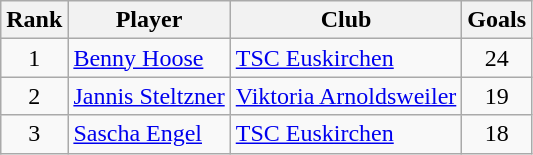<table class="wikitable sortable" style="text-align:center">
<tr>
<th>Rank</th>
<th>Player</th>
<th>Club</th>
<th>Goals</th>
</tr>
<tr>
<td>1</td>
<td align="left"> <a href='#'>Benny Hoose</a></td>
<td align="left"><a href='#'>TSC Euskirchen</a></td>
<td>24</td>
</tr>
<tr>
<td>2</td>
<td align="left"> <a href='#'>Jannis Steltzner</a></td>
<td align="left"><a href='#'>Viktoria Arnoldsweiler</a></td>
<td>19</td>
</tr>
<tr>
<td>3</td>
<td align="left"> <a href='#'>Sascha Engel</a></td>
<td align="left"><a href='#'>TSC Euskirchen</a></td>
<td>18</td>
</tr>
</table>
